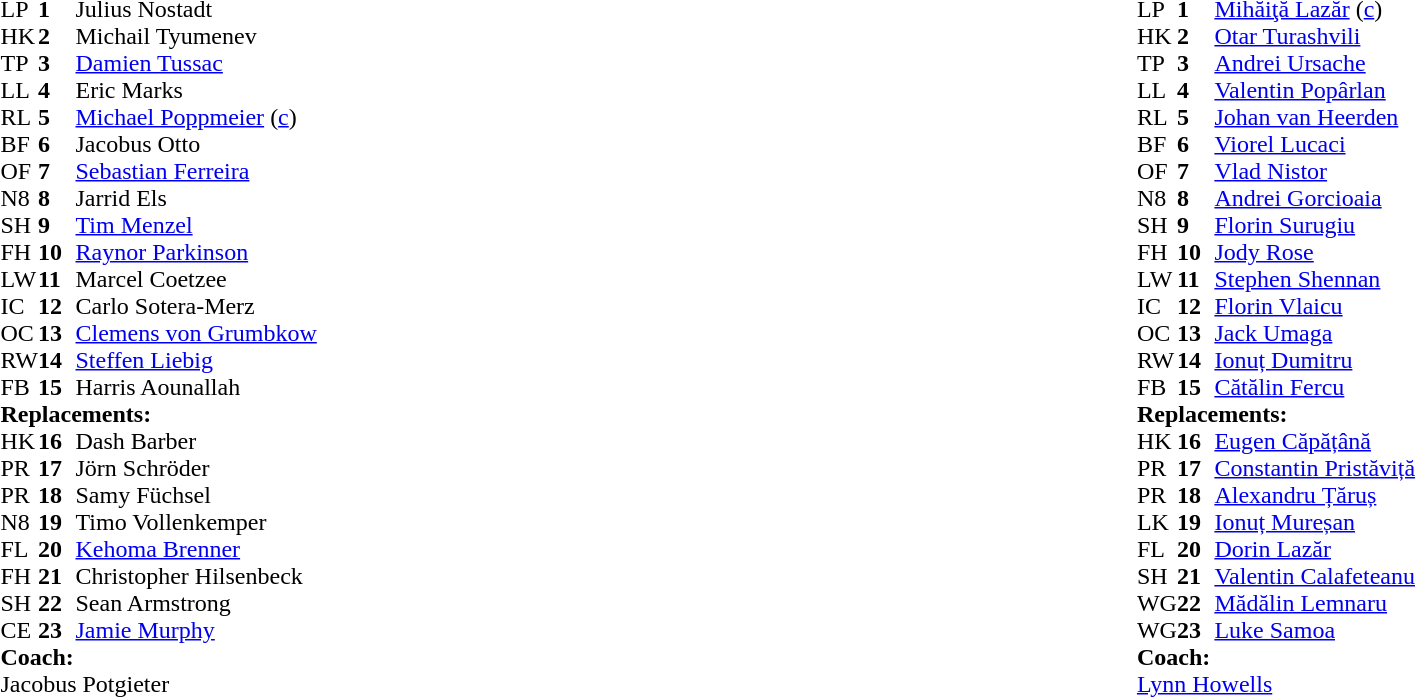<table style="width:100%">
<tr>
<td style="vertical-align:top;width:50%"><br><table cellspacing="0" cellpadding="0">
<tr>
<th width="25"></th>
<th width="25"></th>
</tr>
<tr>
<td>LP</td>
<td><strong>1</strong></td>
<td>Julius Nostadt</td>
<td></td>
<td></td>
</tr>
<tr>
<td>HK</td>
<td><strong>2</strong></td>
<td>Michail Tyumenev</td>
<td></td>
<td></td>
</tr>
<tr>
<td>TP</td>
<td><strong>3</strong></td>
<td><a href='#'>Damien Tussac</a></td>
</tr>
<tr>
<td>LL</td>
<td><strong>4</strong></td>
<td>Eric Marks</td>
</tr>
<tr>
<td>RL</td>
<td><strong>5</strong></td>
<td><a href='#'>Michael Poppmeier</a> (<a href='#'>c</a>)</td>
<td></td>
<td></td>
</tr>
<tr>
<td>BF</td>
<td><strong>6</strong></td>
<td>Jacobus Otto</td>
</tr>
<tr>
<td>OF</td>
<td><strong>7</strong></td>
<td><a href='#'>Sebastian Ferreira</a></td>
</tr>
<tr>
<td>N8</td>
<td><strong>8</strong></td>
<td>Jarrid Els</td>
</tr>
<tr>
<td>SH</td>
<td><strong>9</strong></td>
<td><a href='#'>Tim Menzel</a></td>
<td></td>
<td></td>
</tr>
<tr>
<td>FH</td>
<td><strong>10</strong></td>
<td><a href='#'>Raynor Parkinson</a></td>
</tr>
<tr>
<td>LW</td>
<td><strong>11</strong></td>
<td>Marcel Coetzee</td>
</tr>
<tr>
<td>IC</td>
<td><strong>12</strong></td>
<td>Carlo Sotera-Merz</td>
<td></td>
<td></td>
</tr>
<tr>
<td>OC</td>
<td><strong>13</strong></td>
<td><a href='#'>Clemens von Grumbkow</a></td>
</tr>
<tr>
<td>RW</td>
<td><strong>14</strong></td>
<td><a href='#'>Steffen Liebig</a></td>
</tr>
<tr>
<td>FB</td>
<td><strong>15</strong></td>
<td>Harris Aounallah</td>
<td></td>
<td></td>
</tr>
<tr>
<td colspan=3><strong>Replacements:</strong></td>
</tr>
<tr>
<td>HK</td>
<td><strong>16</strong></td>
<td>Dash Barber</td>
<td></td>
<td></td>
</tr>
<tr>
<td>PR</td>
<td><strong>17</strong></td>
<td>Jörn Schröder</td>
</tr>
<tr>
<td>PR</td>
<td><strong>18</strong></td>
<td>Samy Füchsel</td>
<td></td>
<td></td>
</tr>
<tr>
<td>N8</td>
<td><strong>19</strong></td>
<td>Timo Vollenkemper</td>
<td></td>
<td></td>
</tr>
<tr>
<td>FL</td>
<td><strong>20</strong></td>
<td><a href='#'>Kehoma Brenner</a></td>
</tr>
<tr>
<td>FH</td>
<td><strong>21</strong></td>
<td>Christopher Hilsenbeck</td>
<td></td>
<td></td>
</tr>
<tr>
<td>SH</td>
<td><strong>22</strong></td>
<td>Sean Armstrong</td>
<td></td>
<td></td>
</tr>
<tr>
<td>CE</td>
<td><strong>23</strong></td>
<td><a href='#'>Jamie Murphy</a></td>
<td></td>
<td></td>
</tr>
<tr>
<td colspan=3><strong>Coach:</strong></td>
</tr>
<tr>
<td colspan="4">Jacobus Potgieter</td>
</tr>
</table>
</td>
<td style="vertical-align:top"></td>
<td style="vertical-align:top;width:40%"><br><table cellspacing="0" cellpadding="0">
<tr>
<th width="25"></th>
<th width="25"></th>
</tr>
<tr>
<td>LP</td>
<td><strong>1</strong></td>
<td><a href='#'>Mihăiţă Lazăr</a> (<a href='#'>c</a>)</td>
</tr>
<tr>
<td>HK</td>
<td><strong>2</strong></td>
<td><a href='#'>Otar Turashvili</a></td>
<td></td>
<td></td>
</tr>
<tr>
<td>TP</td>
<td><strong>3</strong></td>
<td><a href='#'>Andrei Ursache</a></td>
<td></td>
<td></td>
</tr>
<tr>
<td>LL</td>
<td><strong>4</strong></td>
<td><a href='#'>Valentin Popârlan</a></td>
</tr>
<tr>
<td>RL</td>
<td><strong>5</strong></td>
<td><a href='#'>Johan van Heerden</a></td>
</tr>
<tr>
<td>BF</td>
<td><strong>6</strong></td>
<td><a href='#'>Viorel Lucaci</a></td>
</tr>
<tr>
<td>OF</td>
<td><strong>7</strong></td>
<td><a href='#'>Vlad Nistor</a></td>
</tr>
<tr>
<td>N8</td>
<td><strong>8</strong></td>
<td><a href='#'>Andrei Gorcioaia</a></td>
<td></td>
<td></td>
</tr>
<tr>
<td>SH</td>
<td><strong>9</strong></td>
<td><a href='#'>Florin Surugiu</a></td>
<td></td>
<td></td>
</tr>
<tr>
<td>FH</td>
<td><strong>10</strong></td>
<td><a href='#'>Jody Rose</a></td>
<td></td>
</tr>
<tr>
<td>LW</td>
<td><strong>11</strong></td>
<td><a href='#'>Stephen Shennan</a></td>
</tr>
<tr>
<td>IC</td>
<td><strong>12</strong></td>
<td><a href='#'>Florin Vlaicu</a></td>
</tr>
<tr>
<td>OC</td>
<td><strong>13</strong></td>
<td><a href='#'>Jack Umaga</a></td>
</tr>
<tr>
<td>RW</td>
<td><strong>14</strong></td>
<td><a href='#'>Ionuț Dumitru</a></td>
</tr>
<tr>
<td>FB</td>
<td><strong>15</strong></td>
<td><a href='#'>Cătălin Fercu</a></td>
</tr>
<tr>
<td colspan=3><strong>Replacements:</strong></td>
</tr>
<tr>
<td>HK</td>
<td><strong>16</strong></td>
<td><a href='#'>Eugen Căpățână</a></td>
<td></td>
<td></td>
</tr>
<tr>
<td>PR</td>
<td><strong>17</strong></td>
<td><a href='#'>Constantin Pristăviță</a></td>
</tr>
<tr>
<td>PR</td>
<td><strong>18</strong></td>
<td><a href='#'>Alexandru Țăruș</a></td>
<td></td>
<td></td>
</tr>
<tr>
<td>LK</td>
<td><strong>19</strong></td>
<td><a href='#'>Ionuț Mureșan</a></td>
</tr>
<tr>
<td>FL</td>
<td><strong>20</strong></td>
<td><a href='#'>Dorin Lazăr</a></td>
</tr>
<tr>
<td>SH</td>
<td><strong>21</strong></td>
<td><a href='#'>Valentin Calafeteanu</a></td>
<td></td>
<td></td>
</tr>
<tr>
<td>WG</td>
<td><strong>22</strong></td>
<td><a href='#'>Mădălin Lemnaru</a></td>
</tr>
<tr>
<td>WG</td>
<td><strong>23</strong></td>
<td><a href='#'>Luke Samoa</a></td>
<td></td>
<td></td>
</tr>
<tr>
<td colspan=3><strong>Coach:</strong></td>
</tr>
<tr>
<td colspan="4"><a href='#'>Lynn Howells</a></td>
</tr>
</table>
</td>
</tr>
</table>
